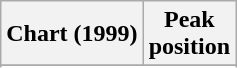<table class="wikitable sortable plainrowheaders" style="text-align:center">
<tr>
<th scope="col">Chart (1999)</th>
<th scope="col">Peak<br> position</th>
</tr>
<tr>
</tr>
<tr>
</tr>
<tr>
</tr>
</table>
